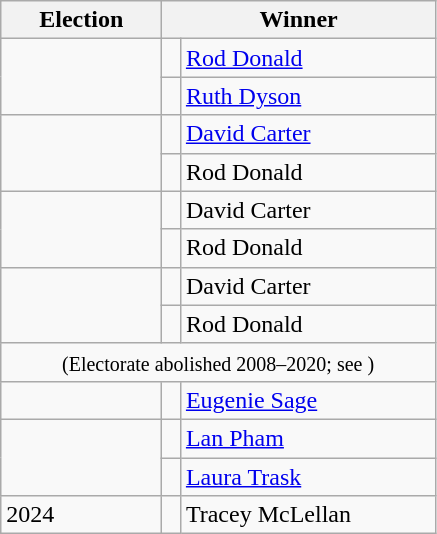<table class=wikitable>
<tr>
<th width=100>Election</th>
<th colspan=2 width=175>Winner</th>
</tr>
<tr>
<td rowspan=2></td>
<td width=5 bgcolor=></td>
<td><a href='#'>Rod Donald</a></td>
</tr>
<tr>
<td bgcolor=></td>
<td><a href='#'>Ruth Dyson</a></td>
</tr>
<tr>
<td rowspan=2></td>
<td bgcolor=></td>
<td><a href='#'>David Carter</a></td>
</tr>
<tr>
<td bgcolor=></td>
<td>Rod Donald</td>
</tr>
<tr>
<td rowspan=2></td>
<td bgcolor=></td>
<td>David Carter</td>
</tr>
<tr>
<td bgcolor=></td>
<td>Rod Donald</td>
</tr>
<tr>
<td rowspan=2></td>
<td bgcolor=></td>
<td>David Carter</td>
</tr>
<tr>
<td bgcolor=></td>
<td>Rod Donald</td>
</tr>
<tr>
<td colspan=3 align=center><small>(Electorate abolished 2008–2020; see )</small></td>
</tr>
<tr>
<td></td>
<td bgcolor=></td>
<td><a href='#'>Eugenie Sage</a></td>
</tr>
<tr>
<td rowspan=2></td>
<td bgcolor=></td>
<td><a href='#'>Lan Pham</a></td>
</tr>
<tr>
<td bgcolor=></td>
<td><a href='#'>Laura Trask</a></td>
</tr>
<tr>
<td>2024</td>
<td bgcolor=></td>
<td>Tracey McLellan</td>
</tr>
</table>
